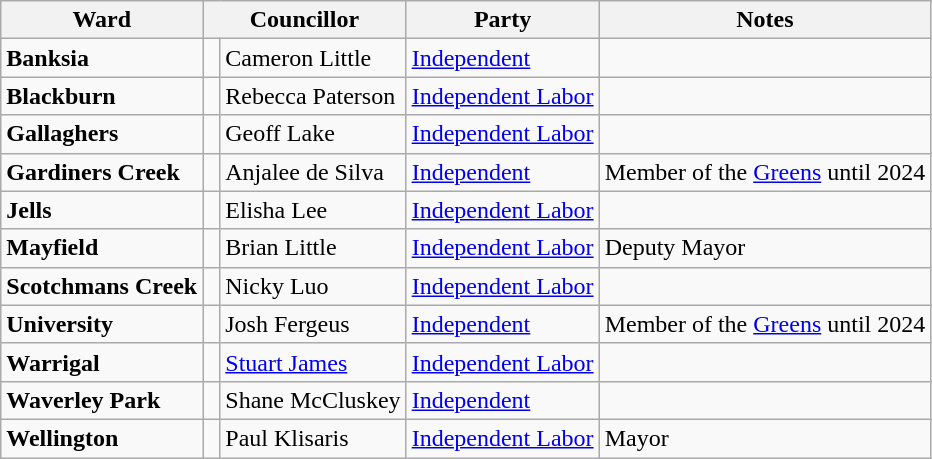<table class="wikitable">
<tr>
<th>Ward</th>
<th colspan="2">Councillor</th>
<th>Party</th>
<th>Notes</th>
</tr>
<tr>
<td><strong>Banksia</strong></td>
<td> </td>
<td>Cameron Little</td>
<td><a href='#'>Independent</a></td>
<td></td>
</tr>
<tr>
<td><strong>Blackburn</strong></td>
<td> </td>
<td>Rebecca Paterson</td>
<td><a href='#'>Independent Labor</a></td>
<td></td>
</tr>
<tr>
<td><strong>Gallaghers</strong></td>
<td> </td>
<td>Geoff Lake</td>
<td><a href='#'>Independent Labor</a></td>
<td></td>
</tr>
<tr>
<td><strong>Gardiners Creek</strong></td>
<td></td>
<td>Anjalee de Silva</td>
<td><a href='#'>Independent</a></td>
<td>Member of the <a href='#'>Greens</a> until 2024</td>
</tr>
<tr>
<td><strong>Jells</strong></td>
<td> </td>
<td>Elisha Lee</td>
<td><a href='#'>Independent Labor</a></td>
<td></td>
</tr>
<tr>
<td><strong>Mayfield</strong></td>
<td></td>
<td>Brian Little</td>
<td><a href='#'>Independent Labor</a></td>
<td>Deputy Mayor</td>
</tr>
<tr>
<td><strong>Scotchmans Creek</strong></td>
<td> </td>
<td>Nicky Luo</td>
<td><a href='#'>Independent Labor</a></td>
<td></td>
</tr>
<tr>
<td><strong>University</strong></td>
<td></td>
<td>Josh Fergeus</td>
<td><a href='#'>Independent</a></td>
<td>Member of the <a href='#'>Greens</a> until 2024</td>
</tr>
<tr>
<td><strong>Warrigal</strong></td>
<td></td>
<td><a href='#'>Stuart James</a></td>
<td><a href='#'>Independent Labor</a></td>
<td></td>
</tr>
<tr>
<td><strong>Waverley Park</strong></td>
<td></td>
<td>Shane McCluskey</td>
<td><a href='#'>Independent</a></td>
<td></td>
</tr>
<tr>
<td><strong>Wellington</strong></td>
<td> </td>
<td>Paul Klisaris</td>
<td><a href='#'>Independent Labor</a></td>
<td>Mayor</td>
</tr>
</table>
